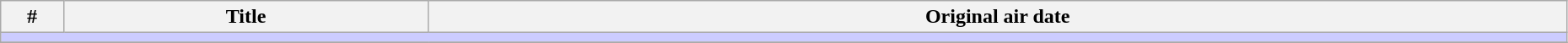<table class="wikitable" width="98%">
<tr>
<th width="4%">#</th>
<th>Title</th>
<th>Original air date</th>
</tr>
<tr>
<td colspan="3" bgcolor="#CCF"></td>
</tr>
<tr>
</tr>
</table>
